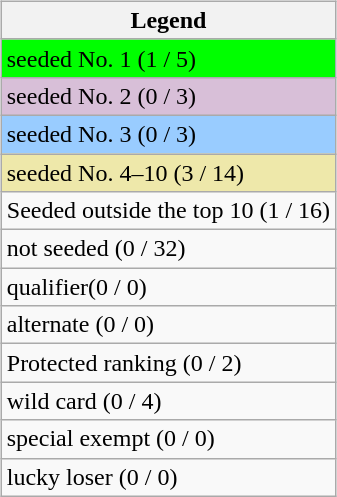<table>
<tr>
<td><br><table class="wikitable">
<tr>
<th>Legend</th>
</tr>
<tr bgcolor="lime">
<td>seeded No. 1 (1 / 5)</td>
</tr>
<tr bgcolor="thistle">
<td>seeded No. 2 (0 / 3)</td>
</tr>
<tr bgcolor="99ccff">
<td>seeded No. 3 (0 / 3)</td>
</tr>
<tr bgcolor="eee8aa">
<td>seeded No. 4–10 (3 / 14)</td>
</tr>
<tr>
<td>Seeded outside the top 10 (1 / 16)</td>
</tr>
<tr>
<td>not seeded (0 / 32)</td>
</tr>
<tr>
<td>qualifier(0 / 0)</td>
</tr>
<tr>
<td>alternate (0 / 0)</td>
</tr>
<tr>
<td>Protected ranking (0 / 2)</td>
</tr>
<tr>
<td>wild card (0 / 4)</td>
</tr>
<tr>
<td>special exempt (0 / 0)</td>
</tr>
<tr>
<td>lucky loser (0 / 0)</td>
</tr>
</table>
</td>
</tr>
</table>
